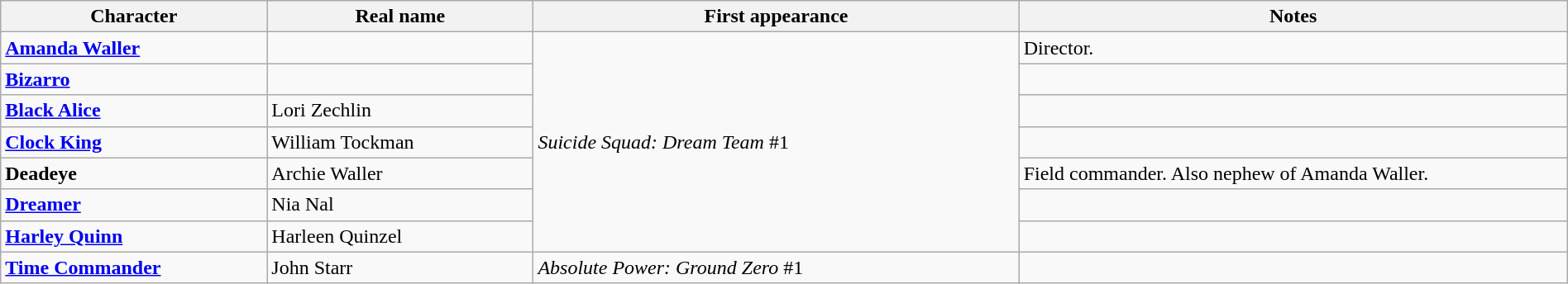<table class="wikitable" width=100%>
<tr>
<th width=17%>Character</th>
<th width=17%>Real name</th>
<th width=31%>First appearance</th>
<th width=35%>Notes</th>
</tr>
<tr>
<td><strong><a href='#'>Amanda Waller</a></strong></td>
<td></td>
<td rowspan="7"><em>Suicide Squad: Dream Team</em> #1</td>
<td>Director.</td>
</tr>
<tr>
<td><strong><a href='#'>Bizarro</a></strong></td>
<td></td>
<td></td>
</tr>
<tr>
<td><strong><a href='#'>Black Alice</a></strong></td>
<td>Lori Zechlin</td>
<td></td>
</tr>
<tr>
<td><strong><a href='#'>Clock King</a></strong></td>
<td>William Tockman</td>
<td></td>
</tr>
<tr>
<td><strong>Deadeye</strong></td>
<td>Archie Waller</td>
<td>Field commander. Also nephew of Amanda Waller.</td>
</tr>
<tr>
<td><strong><a href='#'>Dreamer</a></strong></td>
<td>Nia Nal</td>
<td></td>
</tr>
<tr>
<td><strong><a href='#'>Harley Quinn</a></strong></td>
<td>Harleen Quinzel</td>
<td></td>
</tr>
<tr>
<td><strong><a href='#'>Time Commander</a></strong></td>
<td>John Starr</td>
<td><em>Absolute Power: Ground Zero</em> #1</td>
<td></td>
</tr>
</table>
